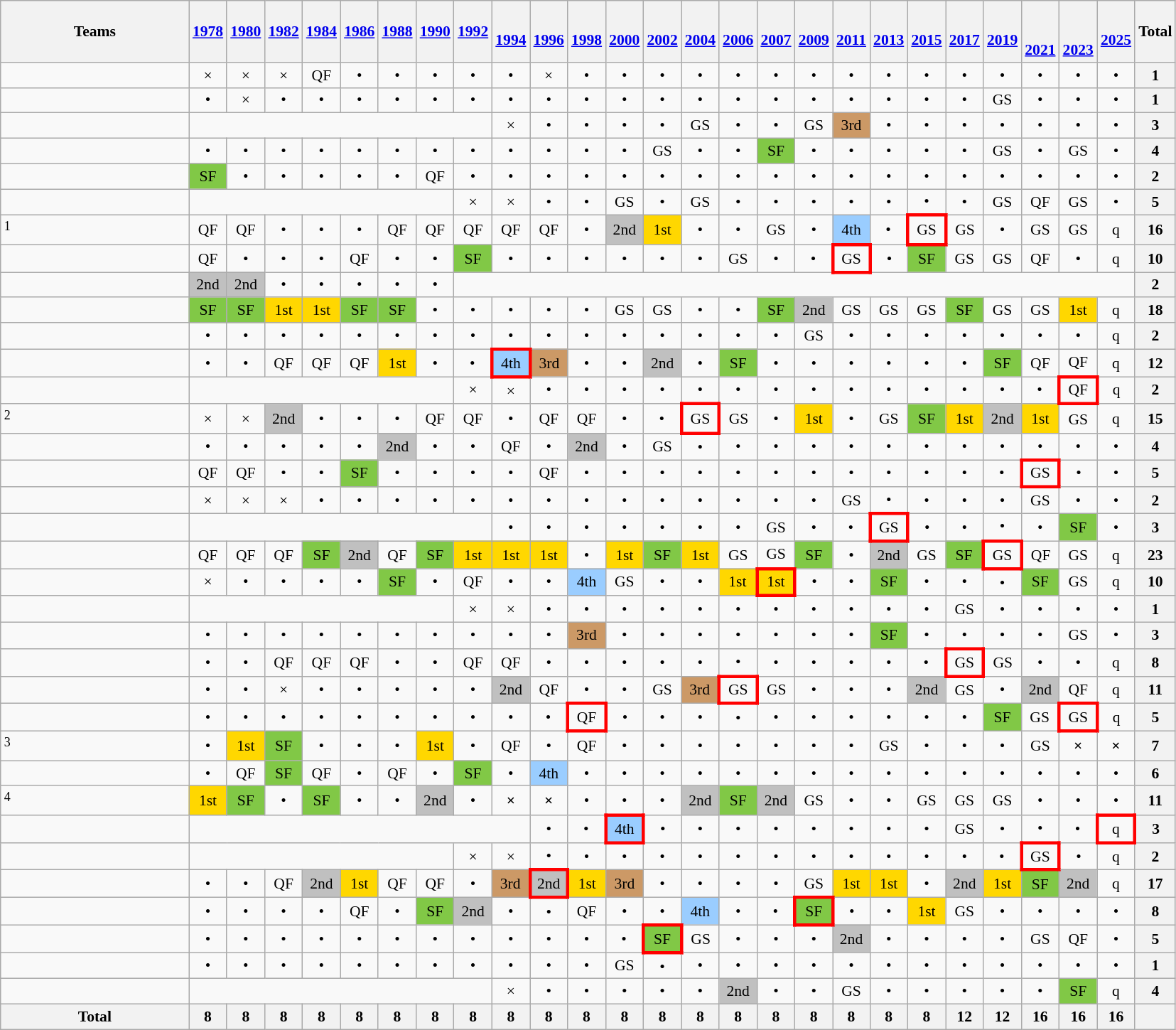<table class="wikitable" style="text-align:center; font-size:90%;">
<tr>
<th style="width:170px;">Teams</th>
<th><a href='#'>1978</a></th>
<th><a href='#'>1980</a></th>
<th><a href='#'>1982</a></th>
<th><a href='#'>1984</a></th>
<th><a href='#'>1986</a></th>
<th><a href='#'>1988</a></th>
<th><a href='#'>1990</a></th>
<th><a href='#'>1992</a></th>
<th><br><a href='#'>1994</a></th>
<th><br><a href='#'>1996</a></th>
<th><br><a href='#'>1998</a></th>
<th><br><a href='#'>2000</a></th>
<th><br><a href='#'>2002</a></th>
<th><br><a href='#'>2004</a></th>
<th><br><a href='#'>2006</a></th>
<th><br><a href='#'>2007</a></th>
<th><br><a href='#'>2009</a></th>
<th><br><a href='#'>2011</a></th>
<th><br><a href='#'>2013</a></th>
<th><br><a href='#'>2015</a></th>
<th><br><a href='#'>2017</a></th>
<th><br><a href='#'>2019</a></th>
<th><br><br><a href='#'>2021</a></th>
<th><br><br><a href='#'>2023</a></th>
<th><br><a href='#'>2025</a></th>
<th>Total</th>
</tr>
<tr>
<td style="text-align:left;"></td>
<td>×</td>
<td>×</td>
<td>×</td>
<td>QF</td>
<td>•</td>
<td>•</td>
<td>•</td>
<td>•</td>
<td>•</td>
<td>×</td>
<td>•</td>
<td>•</td>
<td>•</td>
<td>•</td>
<td>•</td>
<td>•</td>
<td>•</td>
<td>•</td>
<td>•</td>
<td>•</td>
<td>•</td>
<td>•</td>
<td>•</td>
<td>•</td>
<td>•</td>
<th>1</th>
</tr>
<tr>
<td style="text-align:left;"></td>
<td>•</td>
<td>×</td>
<td>•</td>
<td>•</td>
<td>•</td>
<td>•</td>
<td>•</td>
<td>•</td>
<td>•</td>
<td>•</td>
<td>•</td>
<td>•</td>
<td>•</td>
<td>•</td>
<td>•</td>
<td>•</td>
<td>•</td>
<td>•</td>
<td>•</td>
<td>•</td>
<td>•</td>
<td>GS</td>
<td>•</td>
<td>•</td>
<td>•</td>
<th>1</th>
</tr>
<tr>
<td style="text-align:left;"></td>
<td colspan=8><em></em></td>
<td>×</td>
<td>•</td>
<td>•</td>
<td>•</td>
<td>•</td>
<td>GS</td>
<td>•</td>
<td>•</td>
<td>GS</td>
<td style="background-color:#cc9966;">3rd</td>
<td>•</td>
<td>•</td>
<td>•</td>
<td>•</td>
<td>•</td>
<td>•</td>
<td>•</td>
<th>3</th>
</tr>
<tr>
<td style="text-align:left;"></td>
<td>•</td>
<td>•</td>
<td>•</td>
<td>•</td>
<td>•</td>
<td>•</td>
<td>•</td>
<td>•</td>
<td>•</td>
<td>•</td>
<td>•</td>
<td>•</td>
<td>GS</td>
<td>•</td>
<td>•</td>
<td style="background-color:#81c846;">SF</td>
<td>•</td>
<td>•</td>
<td>•</td>
<td>•</td>
<td>•</td>
<td>GS</td>
<td>•</td>
<td>GS</td>
<td>•</td>
<th>4</th>
</tr>
<tr>
<td style="text-align:left;"></td>
<td style="background-color:#81c846;">SF</td>
<td>•</td>
<td>•</td>
<td>•</td>
<td>•</td>
<td>•</td>
<td>QF</td>
<td>•</td>
<td>•</td>
<td>•</td>
<td>•</td>
<td>•</td>
<td>•</td>
<td>•</td>
<td>•</td>
<td>•</td>
<td>•</td>
<td>•</td>
<td>•</td>
<td>•</td>
<td>•</td>
<td>•</td>
<td>•</td>
<td>•</td>
<td>•</td>
<th>2</th>
</tr>
<tr>
<td style="text-align:left;"></td>
<td colspan=7><em></em></td>
<td>×</td>
<td>×</td>
<td>•</td>
<td>•</td>
<td>GS</td>
<td>•</td>
<td>GS</td>
<td>•</td>
<td>•</td>
<td>•</td>
<td>•</td>
<td>•</td>
<td>•</td>
<td>•</td>
<td>GS</td>
<td>QF</td>
<td>GS</td>
<td>•</td>
<th>5</th>
</tr>
<tr>
<td style="text-align:left;"><sup>1</sup></td>
<td>QF</td>
<td>QF</td>
<td>•</td>
<td>•</td>
<td>•</td>
<td>QF</td>
<td>QF</td>
<td>QF</td>
<td>QF</td>
<td>QF</td>
<td>•</td>
<td style="background-color:silver;">2nd</td>
<td style="background-color:gold;">1st</td>
<td>•</td>
<td>•</td>
<td>GS</td>
<td>•</td>
<td style="background-color:#9acdff;">4th</td>
<td>•</td>
<td style="border:3px solid red;">GS</td>
<td>GS</td>
<td>•</td>
<td>GS</td>
<td>GS</td>
<td>q</td>
<th>16</th>
</tr>
<tr>
<td style="text-align:left;"></td>
<td>QF</td>
<td>•</td>
<td>•</td>
<td>•</td>
<td>QF</td>
<td>•</td>
<td>•</td>
<td style="background-color:#81c846;">SF</td>
<td>•</td>
<td>•</td>
<td>•</td>
<td>•</td>
<td>•</td>
<td>•</td>
<td>GS</td>
<td>•</td>
<td>•</td>
<td style="border:3px solid red;">GS</td>
<td>•</td>
<td style="background-color:#81c846;">SF</td>
<td>GS</td>
<td>GS</td>
<td>QF</td>
<td>•</td>
<td>q</td>
<th>10</th>
</tr>
<tr>
<td style="text-align:left;"></td>
<td style="background-color:silver;">2nd</td>
<td style="background-color:silver;">2nd</td>
<td>•</td>
<td>•</td>
<td>•</td>
<td>•</td>
<td>•</td>
<td colspan=18><em></em></td>
<th>2</th>
</tr>
<tr>
<td style="text-align:left;"></td>
<td style="background-color:#81c846;">SF</td>
<td style="background-color:#81c846;">SF</td>
<td style="background-color:gold;">1st</td>
<td style="background-color:gold;">1st</td>
<td style="background-color:#81c846;">SF</td>
<td style="background-color:#81c846;">SF</td>
<td>•</td>
<td>•</td>
<td>•</td>
<td>•</td>
<td>•</td>
<td>GS</td>
<td>GS</td>
<td>•</td>
<td>•</td>
<td style="background-color:#81c846;">SF</td>
<td style="background-color:silver;">2nd</td>
<td>GS</td>
<td>GS</td>
<td>GS</td>
<td style="background-color:#81c846;">SF</td>
<td>GS</td>
<td>GS</td>
<td style="background-color:gold;">1st</td>
<td>q</td>
<th>18</th>
</tr>
<tr>
<td style="text-align:left;"></td>
<td>•</td>
<td>•</td>
<td>•</td>
<td>•</td>
<td>•</td>
<td>•</td>
<td>•</td>
<td>•</td>
<td>•</td>
<td>•</td>
<td>•</td>
<td>•</td>
<td>•</td>
<td>•</td>
<td>•</td>
<td>•</td>
<td>GS</td>
<td>•</td>
<td>•</td>
<td>•</td>
<td>•</td>
<td>•</td>
<td>•</td>
<td>•</td>
<td>q</td>
<th>2</th>
</tr>
<tr>
<td style="text-align:left;"></td>
<td>•</td>
<td>•</td>
<td>QF</td>
<td>QF</td>
<td>QF</td>
<td style="background-color:gold;">1st</td>
<td>•</td>
<td>•</td>
<td style="border:3px solid red; background-color:#9acdff;">4th</td>
<td style="background-color:#cc9966;">3rd</td>
<td>•</td>
<td>•</td>
<td style="background-color:silver;">2nd</td>
<td>•</td>
<td style="background-color:#81c846;">SF</td>
<td>•</td>
<td>•</td>
<td>•</td>
<td>•</td>
<td>•</td>
<td>•</td>
<td style="background-color:#81c846;">SF</td>
<td>QF</td>
<td>QF</td>
<td>q</td>
<th>12</th>
</tr>
<tr>
<td style="text-align:left;"></td>
<td colspan=7><em></em></td>
<td>×</td>
<td>×</td>
<td>•</td>
<td>•</td>
<td>•</td>
<td>•</td>
<td>•</td>
<td>•</td>
<td>•</td>
<td>•</td>
<td>•</td>
<td>•</td>
<td>•</td>
<td>•</td>
<td>•</td>
<td>•</td>
<td style="border:3px solid red">QF</td>
<td>q</td>
<th>2</th>
</tr>
<tr>
<td style="text-align:left;"><sup>2</sup></td>
<td>×</td>
<td>×</td>
<td style="background-color:silver;">2nd</td>
<td>•</td>
<td>•</td>
<td>•</td>
<td>QF</td>
<td>QF</td>
<td>•</td>
<td>QF</td>
<td>QF</td>
<td>•</td>
<td>•</td>
<td style="border:3px solid red">GS</td>
<td>GS</td>
<td>•</td>
<td style="background-color:gold;">1st</td>
<td>•</td>
<td>GS</td>
<td style="background-color:#81c846;">SF</td>
<td style="background-color:gold;">1st</td>
<td style="background-color:silver;">2nd</td>
<td style="background-color:gold;">1st</td>
<td>GS</td>
<td>q</td>
<th>15</th>
</tr>
<tr>
<td style="text-align:left;"></td>
<td>•</td>
<td>•</td>
<td>•</td>
<td>•</td>
<td>•</td>
<td style="background-color:silver;">2nd</td>
<td>•</td>
<td>•</td>
<td>QF</td>
<td>•</td>
<td style="background-color:silver;">2nd</td>
<td>•</td>
<td>GS</td>
<td>•</td>
<td>•</td>
<td>•</td>
<td>•</td>
<td>•</td>
<td>•</td>
<td>•</td>
<td>•</td>
<td>•</td>
<td>•</td>
<td>•</td>
<td>•</td>
<th>4</th>
</tr>
<tr>
<td style="text-align:left;"></td>
<td>QF</td>
<td>QF</td>
<td>•</td>
<td>•</td>
<td style="background-color:#81c846;">SF</td>
<td>•</td>
<td>•</td>
<td>•</td>
<td>•</td>
<td>QF</td>
<td>•</td>
<td>•</td>
<td>•</td>
<td>•</td>
<td>•</td>
<td>•</td>
<td>•</td>
<td>•</td>
<td>•</td>
<td>•</td>
<td>•</td>
<td>•</td>
<td style="border:3px solid red;">GS</td>
<td>•</td>
<td>•</td>
<th>5</th>
</tr>
<tr>
<td style="text-align:left;"></td>
<td>×</td>
<td>×</td>
<td>×</td>
<td>•</td>
<td>•</td>
<td>•</td>
<td>•</td>
<td>•</td>
<td>•</td>
<td>•</td>
<td>•</td>
<td>•</td>
<td>•</td>
<td>•</td>
<td>•</td>
<td>•</td>
<td>•</td>
<td>GS</td>
<td>•</td>
<td>•</td>
<td>•</td>
<td>•</td>
<td>GS</td>
<td>•</td>
<td>•</td>
<th>2</th>
</tr>
<tr>
<td style="text-align:left;"></td>
<td colspan=8><em></em></td>
<td>•</td>
<td>•</td>
<td>•</td>
<td>•</td>
<td>•</td>
<td>•</td>
<td>•</td>
<td>GS</td>
<td>•</td>
<td>•</td>
<td style="border:3px solid red;">GS</td>
<td>•</td>
<td>•</td>
<td>•</td>
<td>•</td>
<td style="background-color:#81c846;">SF</td>
<td>•</td>
<th>3</th>
</tr>
<tr>
<td style="text-align:left;"></td>
<td>QF</td>
<td>QF</td>
<td>QF</td>
<td style="background-color:#81c846;">SF</td>
<td style="background-color:silver;">2nd</td>
<td>QF</td>
<td style="background-color:#81c846;">SF</td>
<td style="background-color:gold;">1st</td>
<td style="background-color:gold;">1st</td>
<td style="background-color:gold;">1st</td>
<td>•</td>
<td style="background-color:gold;">1st</td>
<td style="background-color:#81c846;">SF</td>
<td style="background-color:gold;">1st</td>
<td>GS</td>
<td>GS</td>
<td style="background-color:#81c846;">SF</td>
<td>•</td>
<td style="background-color:silver;">2nd</td>
<td>GS</td>
<td style="background-color:#81c846;">SF</td>
<td style="border:3px solid red;">GS</td>
<td>QF</td>
<td>GS</td>
<td>q</td>
<th>23</th>
</tr>
<tr>
<td style="text-align:left;"></td>
<td>×</td>
<td>•</td>
<td>•</td>
<td>•</td>
<td>•</td>
<td style="background-color:#81c846;">SF</td>
<td>•</td>
<td>QF</td>
<td>•</td>
<td>•</td>
<td style="background-color:#9acdff;">4th</td>
<td>GS</td>
<td>•</td>
<td>•</td>
<td style="background-color:gold;">1st</td>
<td style="border:3px solid red; background-color:gold;">1st</td>
<td>•</td>
<td>•</td>
<td style="background-color:#81c846;">SF</td>
<td>•</td>
<td>•</td>
<td>•</td>
<td style="background-color:#81c846;">SF</td>
<td>GS</td>
<td>q</td>
<th>10</th>
</tr>
<tr>
<td style="text-align:left;"></td>
<td colspan=7><em></em></td>
<td>×</td>
<td>×</td>
<td>•</td>
<td>•</td>
<td>•</td>
<td>•</td>
<td>•</td>
<td>•</td>
<td>•</td>
<td>•</td>
<td>•</td>
<td>•</td>
<td>•</td>
<td>GS</td>
<td>•</td>
<td>•</td>
<td>•</td>
<td>•</td>
<th>1</th>
</tr>
<tr>
<td style="text-align:left;"></td>
<td>•</td>
<td>•</td>
<td>•</td>
<td>•</td>
<td>•</td>
<td>•</td>
<td>•</td>
<td>•</td>
<td>•</td>
<td>•</td>
<td style="background-color:#cc9966;">3rd</td>
<td>•</td>
<td>•</td>
<td>•</td>
<td>•</td>
<td>•</td>
<td>•</td>
<td>•</td>
<td style="background-color:#81c846;">SF</td>
<td>•</td>
<td>•</td>
<td>•</td>
<td>•</td>
<td>GS</td>
<td>•</td>
<th>3</th>
</tr>
<tr>
<td style="text-align:left;"></td>
<td>•</td>
<td>•</td>
<td>QF</td>
<td>QF</td>
<td>QF</td>
<td>•</td>
<td>•</td>
<td>QF</td>
<td>QF</td>
<td>•</td>
<td>•</td>
<td>•</td>
<td>•</td>
<td>•</td>
<td>•</td>
<td>•</td>
<td>•</td>
<td>•</td>
<td>•</td>
<td>•</td>
<td style="border:3px solid red">GS</td>
<td>GS</td>
<td>•</td>
<td>•</td>
<td>q</td>
<th>8</th>
</tr>
<tr>
<td style="text-align:left;"></td>
<td>•</td>
<td>•</td>
<td>×</td>
<td>•</td>
<td>•</td>
<td>•</td>
<td>•</td>
<td>•</td>
<td style="background-color:silver;">2nd</td>
<td>QF</td>
<td>•</td>
<td>•</td>
<td>GS</td>
<td style="background-color:#cc9966;">3rd</td>
<td style="border:3px solid red">GS</td>
<td>GS</td>
<td>•</td>
<td>•</td>
<td>•</td>
<td style="background-color:silver;">2nd</td>
<td>GS</td>
<td>•</td>
<td style="background-color:silver;">2nd</td>
<td>QF</td>
<td>q</td>
<th>11</th>
</tr>
<tr>
<td style="text-align:left;"></td>
<td>•</td>
<td>•</td>
<td>•</td>
<td>•</td>
<td>•</td>
<td>•</td>
<td>•</td>
<td>•</td>
<td>•</td>
<td>•</td>
<td style="border:3px solid red">QF</td>
<td>•</td>
<td>•</td>
<td>•</td>
<td>•</td>
<td>•</td>
<td>•</td>
<td>•</td>
<td>•</td>
<td>•</td>
<td>•</td>
<td style="background-color:#81c846;">SF</td>
<td>GS</td>
<td style="border:3px solid red">GS</td>
<td>q</td>
<th>5</th>
</tr>
<tr>
<td style="text-align:left;"><sup>3</sup></td>
<td>•</td>
<td style="background-color:gold;">1st</td>
<td style="background-color:#81c846;">SF</td>
<td>•</td>
<td>•</td>
<td>•</td>
<td style="background-color:gold;">1st</td>
<td>•</td>
<td>QF</td>
<td>•</td>
<td>QF</td>
<td>•</td>
<td>•</td>
<td>•</td>
<td>•</td>
<td>•</td>
<td>•</td>
<td>•</td>
<td>GS</td>
<td>•</td>
<td>•</td>
<td>•</td>
<td>GS</td>
<td><strong>×</strong></td>
<td><strong>×</strong></td>
<th>7</th>
</tr>
<tr>
<td style="text-align:left;"></td>
<td>•</td>
<td>QF</td>
<td style="background-color:#81c846;">SF</td>
<td>QF</td>
<td>•</td>
<td>QF</td>
<td>•</td>
<td style="background-color:#81c846;">SF</td>
<td>•</td>
<td style="background-color:#9acdff;">4th</td>
<td>•</td>
<td>•</td>
<td>•</td>
<td>•</td>
<td>•</td>
<td>•</td>
<td>•</td>
<td>•</td>
<td>•</td>
<td>•</td>
<td>•</td>
<td>•</td>
<td>•</td>
<td>•</td>
<td>•</td>
<th>6</th>
</tr>
<tr>
<td style="text-align:left;"><sup>4</sup></td>
<td style="background-color:gold;">1st</td>
<td style="background-color:#81c846;">SF</td>
<td>•</td>
<td style="background-color:#81c846;">SF</td>
<td>•</td>
<td>•</td>
<td style="background-color:silver;">2nd</td>
<td>•</td>
<td><strong>×</strong></td>
<td><strong>×</strong></td>
<td>•</td>
<td>•</td>
<td>•</td>
<td style="background-color:silver;">2nd</td>
<td style="background-color:#81c846;">SF</td>
<td style="background-color:silver;">2nd</td>
<td>GS</td>
<td>•</td>
<td>•</td>
<td>GS</td>
<td>GS</td>
<td>GS</td>
<td>•</td>
<td>•</td>
<td>•</td>
<th>11</th>
</tr>
<tr>
<td style="text-align:left;"></td>
<td colspan=9><em></em></td>
<td>•</td>
<td>•</td>
<td style="border:3px solid red; background-color:#9acdff;">4th</td>
<td>•</td>
<td>•</td>
<td>•</td>
<td>•</td>
<td>•</td>
<td>•</td>
<td>•</td>
<td>•</td>
<td>GS</td>
<td>•</td>
<td>•</td>
<td>•</td>
<td style="border:3px solid red;">q</td>
<th>3</th>
</tr>
<tr>
<td style="text-align:left;"></td>
<td colspan=7><em></em></td>
<td>×</td>
<td>×</td>
<td>•</td>
<td>•</td>
<td>•</td>
<td>•</td>
<td>•</td>
<td>•</td>
<td>•</td>
<td>•</td>
<td>•</td>
<td>•</td>
<td>•</td>
<td>•</td>
<td>•</td>
<td style="border:3px solid red;">GS</td>
<td>•</td>
<td>q</td>
<th>2</th>
</tr>
<tr>
<td style="text-align:left;"></td>
<td>•</td>
<td>•</td>
<td>QF</td>
<td style="background-color:silver;">2nd</td>
<td style="background-color:gold;">1st</td>
<td>QF</td>
<td>QF</td>
<td>•</td>
<td style="background-color:#cc9966;">3rd</td>
<td style="border:3px solid red; background-color:silver;">2nd</td>
<td style="background-color:gold;">1st</td>
<td style="background-color:#cc9966;">3rd</td>
<td>•</td>
<td>•</td>
<td>•</td>
<td>•</td>
<td>GS</td>
<td style="background-color:gold;">1st</td>
<td style="background-color:gold;">1st</td>
<td>•</td>
<td style="background-color:silver;">2nd</td>
<td style="background-color:gold;">1st</td>
<td style="background-color:#81c846;">SF</td>
<td style="background-color:silver;">2nd</td>
<td>q</td>
<th>17</th>
</tr>
<tr>
<td style="text-align:left;"></td>
<td>•</td>
<td>•</td>
<td>•</td>
<td>•</td>
<td>QF</td>
<td>•</td>
<td style="background-color:#81c846;">SF</td>
<td style="background-color:silver;">2nd</td>
<td>•</td>
<td>•</td>
<td>QF</td>
<td>•</td>
<td>•</td>
<td style="background-color:#9acdff;">4th</td>
<td>•</td>
<td>•</td>
<td style="border:3px solid red; background-color:#81c846;">SF</td>
<td>•</td>
<td>•</td>
<td style="background-color:gold;">1st</td>
<td>GS</td>
<td>•</td>
<td>•</td>
<td>•</td>
<td>•</td>
<th>8</th>
</tr>
<tr>
<td style="text-align:left;"></td>
<td>•</td>
<td>•</td>
<td>•</td>
<td>•</td>
<td>•</td>
<td>•</td>
<td>•</td>
<td>•</td>
<td>•</td>
<td>•</td>
<td>•</td>
<td>•</td>
<td style="border:3px solid red; background-color:#81c846;">SF</td>
<td>GS</td>
<td>•</td>
<td>•</td>
<td>•</td>
<td style="background-color:silver;">2nd</td>
<td>•</td>
<td>•</td>
<td>•</td>
<td>•</td>
<td>GS</td>
<td>QF</td>
<td>•</td>
<th>5</th>
</tr>
<tr>
<td style="text-align:left;"></td>
<td>•</td>
<td>•</td>
<td>•</td>
<td>•</td>
<td>•</td>
<td>•</td>
<td>•</td>
<td>•</td>
<td>•</td>
<td>•</td>
<td>•</td>
<td>GS</td>
<td>•</td>
<td>•</td>
<td>•</td>
<td>•</td>
<td>•</td>
<td>•</td>
<td>•</td>
<td>•</td>
<td>•</td>
<td>•</td>
<td>•</td>
<td>•</td>
<td>•</td>
<th>1</th>
</tr>
<tr>
<td style="text-align:left;"></td>
<td colspan=8><em></em></td>
<td>×</td>
<td>•</td>
<td>•</td>
<td>•</td>
<td>•</td>
<td>•</td>
<td style="background-color:silver;">2nd</td>
<td>•</td>
<td>•</td>
<td>GS</td>
<td>•</td>
<td>•</td>
<td>•</td>
<td>•</td>
<td>•</td>
<td style="background-color:#81c846;">SF</td>
<td>q</td>
<th>4</th>
</tr>
<tr>
<th>Total</th>
<th>8</th>
<th>8</th>
<th>8</th>
<th>8</th>
<th>8</th>
<th>8</th>
<th>8</th>
<th>8</th>
<th>8</th>
<th>8</th>
<th>8</th>
<th>8</th>
<th>8</th>
<th>8</th>
<th>8</th>
<th>8</th>
<th>8</th>
<th>8</th>
<th>8</th>
<th>8</th>
<th>12</th>
<th>12</th>
<th>16</th>
<th>16</th>
<th>16</th>
<th></th>
</tr>
</table>
